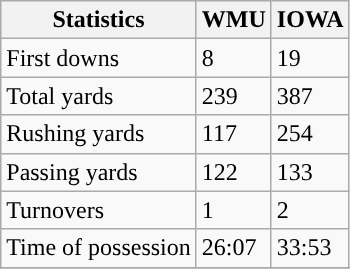<table class="wikitable">
<tr>
<th>Statistics</th>
<th>WMU</th>
<th>IOWA</th>
</tr>
<tr>
<td>First downs</td>
<td>8</td>
<td>19</td>
</tr>
<tr>
<td>Total yards</td>
<td>239</td>
<td>387</td>
</tr>
<tr>
<td>Rushing yards</td>
<td>117</td>
<td>254</td>
</tr>
<tr>
<td>Passing yards</td>
<td>122</td>
<td>133</td>
</tr>
<tr>
<td>Turnovers</td>
<td>1</td>
<td>2</td>
</tr>
<tr>
<td>Time of possession</td>
<td>26:07</td>
<td>33:53</td>
</tr>
<tr>
</tr>
</table>
